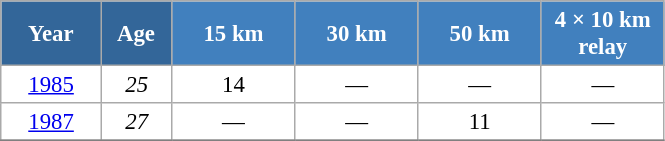<table class="wikitable" style="font-size:95%; text-align:center; border:grey solid 1px; border-collapse:collapse; background:#ffffff;">
<tr>
<th style="background-color:#369; color:white; width:60px;"> Year </th>
<th style="background-color:#369; color:white; width:40px;"> Age </th>
<th style="background-color:#4180be; color:white; width:75px;"> 15 km </th>
<th style="background-color:#4180be; color:white; width:75px;"> 30 km </th>
<th style="background-color:#4180be; color:white; width:75px;"> 50 km </th>
<th style="background-color:#4180be; color:white; width:75px;"> 4 × 10 km <br> relay </th>
</tr>
<tr>
<td><a href='#'>1985</a></td>
<td><em>25</em></td>
<td>14</td>
<td>—</td>
<td>—</td>
<td>—</td>
</tr>
<tr>
<td><a href='#'>1987</a></td>
<td><em>27</em></td>
<td>—</td>
<td>—</td>
<td>11</td>
<td>—</td>
</tr>
<tr>
</tr>
</table>
